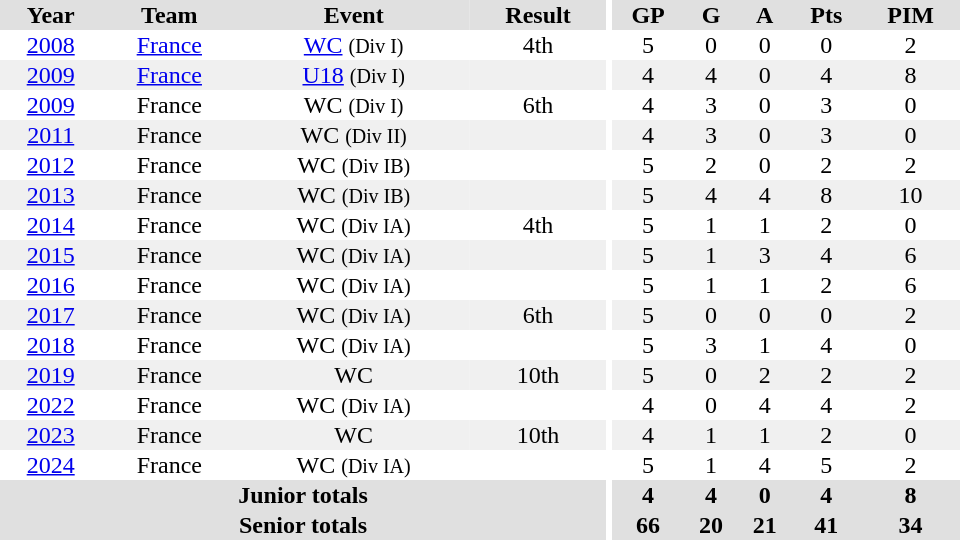<table border="0" cellpadding="1" cellspacing="0" ID="Table3" style="text-align:center; width:40em;">
<tr bgcolor="#e0e0e0">
<th>Year</th>
<th>Team</th>
<th>Event</th>
<th>Result</th>
<th rowspan="104" bgcolor="#ffffff"></th>
<th>GP</th>
<th>G</th>
<th>A</th>
<th>Pts</th>
<th>PIM</th>
</tr>
<tr>
<td><a href='#'>2008</a></td>
<td><a href='#'>France</a></td>
<td><a href='#'>WC</a> <small>(Div I)</small></td>
<td>4th</td>
<td>5</td>
<td>0</td>
<td>0</td>
<td>0</td>
<td>2</td>
</tr>
<tr bgcolor="f0f0f0">
<td><a href='#'>2009</a></td>
<td><a href='#'>France</a></td>
<td><a href='#'>U18</a> <small>(Div I)</small></td>
<td></td>
<td>4</td>
<td>4</td>
<td>0</td>
<td>4</td>
<td>8</td>
</tr>
<tr>
<td><a href='#'>2009</a></td>
<td>France</td>
<td>WC <small>(Div I)</small></td>
<td>6th</td>
<td>4</td>
<td>3</td>
<td>0</td>
<td>3</td>
<td>0</td>
</tr>
<tr bgcolor="f0f0f0">
<td><a href='#'>2011</a></td>
<td>France</td>
<td>WC <small>(Div II)</small></td>
<td></td>
<td>4</td>
<td>3</td>
<td>0</td>
<td>3</td>
<td>0</td>
</tr>
<tr>
<td><a href='#'>2012</a></td>
<td>France</td>
<td>WC <small>(Div IB)</small></td>
<td></td>
<td>5</td>
<td>2</td>
<td>0</td>
<td>2</td>
<td>2</td>
</tr>
<tr bgcolor="f0f0f0">
<td><a href='#'>2013</a></td>
<td>France</td>
<td>WC <small>(Div IB)</small></td>
<td></td>
<td>5</td>
<td>4</td>
<td>4</td>
<td>8</td>
<td>10</td>
</tr>
<tr>
<td><a href='#'>2014</a></td>
<td>France</td>
<td>WC <small>(Div IA)</small></td>
<td>4th</td>
<td>5</td>
<td>1</td>
<td>1</td>
<td>2</td>
<td>0</td>
</tr>
<tr bgcolor="f0f0f0">
<td><a href='#'>2015</a></td>
<td>France</td>
<td>WC <small>(Div IA)</small></td>
<td></td>
<td>5</td>
<td>1</td>
<td>3</td>
<td>4</td>
<td>6</td>
</tr>
<tr>
<td><a href='#'>2016</a></td>
<td>France</td>
<td>WC <small>(Div IA)</small></td>
<td></td>
<td>5</td>
<td>1</td>
<td>1</td>
<td>2</td>
<td>6</td>
</tr>
<tr bgcolor="f0f0f0">
<td><a href='#'>2017</a></td>
<td>France</td>
<td>WC <small>(Div IA)</small></td>
<td>6th</td>
<td>5</td>
<td>0</td>
<td>0</td>
<td>0</td>
<td>2</td>
</tr>
<tr>
<td><a href='#'>2018</a></td>
<td>France</td>
<td>WC <small>(Div IA)</small></td>
<td></td>
<td>5</td>
<td>3</td>
<td>1</td>
<td>4</td>
<td>0</td>
</tr>
<tr bgcolor="f0f0f0">
<td><a href='#'>2019</a></td>
<td>France</td>
<td>WC</td>
<td>10th</td>
<td>5</td>
<td>0</td>
<td>2</td>
<td>2</td>
<td>2</td>
</tr>
<tr>
<td><a href='#'>2022</a></td>
<td>France</td>
<td>WC <small>(Div IA)</small></td>
<td></td>
<td>4</td>
<td>0</td>
<td>4</td>
<td>4</td>
<td>2</td>
</tr>
<tr bgcolor="f0f0f0">
<td><a href='#'>2023</a></td>
<td>France</td>
<td>WC</td>
<td>10th</td>
<td>4</td>
<td>1</td>
<td>1</td>
<td>2</td>
<td>0</td>
</tr>
<tr>
<td><a href='#'>2024</a></td>
<td>France</td>
<td>WC <small>(Div IA)</small></td>
<td></td>
<td>5</td>
<td>1</td>
<td>4</td>
<td>5</td>
<td>2</td>
</tr>
<tr bgcolor="#e0e0e0">
<th colspan="4">Junior totals</th>
<th>4</th>
<th>4</th>
<th>0</th>
<th>4</th>
<th>8</th>
</tr>
<tr bgcolor="#e0e0e0">
<th colspan="4">Senior totals</th>
<th>66</th>
<th>20</th>
<th>21</th>
<th>41</th>
<th>34</th>
</tr>
</table>
